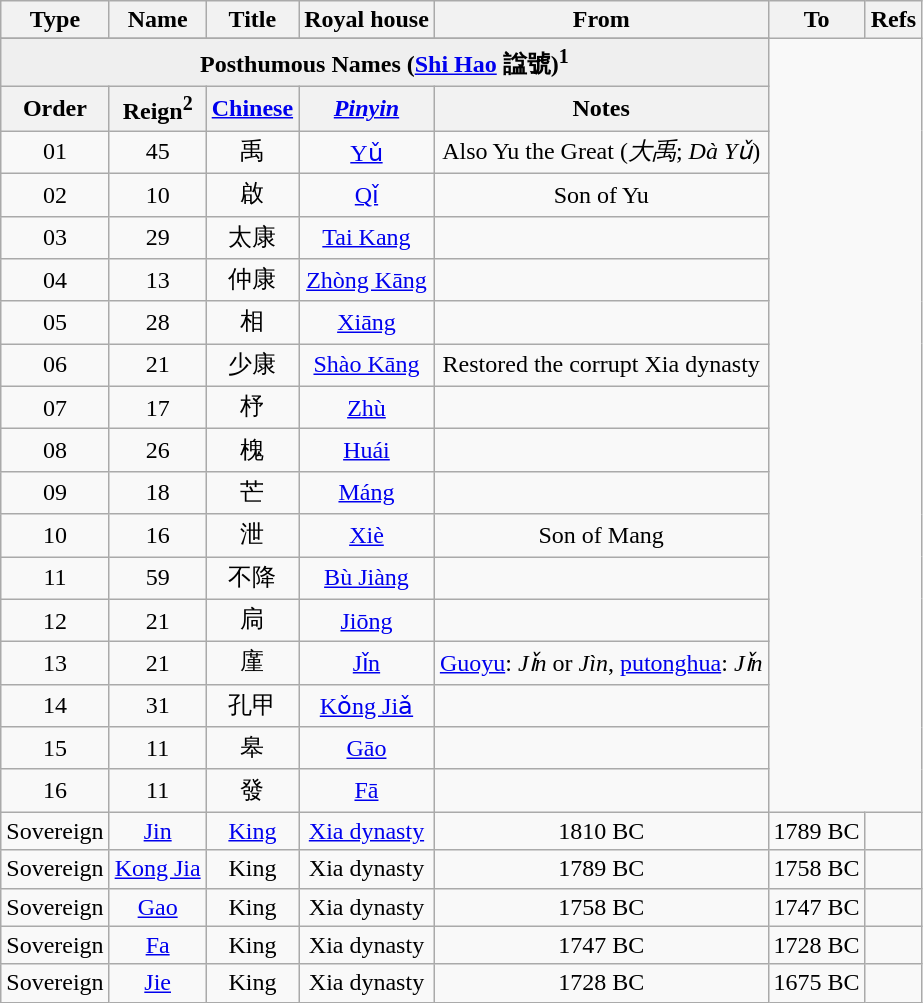<table style="text-align:center;" class="wikitable">
<tr>
<th>Type</th>
<th>Name</th>
<th>Title</th>
<th>Royal house</th>
<th>From</th>
<th>To</th>
<th>Refs</th>
</tr>
<tr>
</tr>
<tr>
<th style="background:#efefef;" colspan="5">Posthumous Names (<a href='#'>Shi Hao</a> 諡號)<sup>1</sup></th>
</tr>
<tr>
<th>Order</th>
<th>Reign<sup>2</sup></th>
<th><a href='#'>Chinese</a></th>
<th><em><a href='#'>Pinyin</a></em></th>
<th>Notes</th>
</tr>
<tr>
<td>01</td>
<td>45</td>
<td>禹</td>
<td class = "lft"><a href='#'>Yǔ</a></td>
<td>Also Yu the Great (<em>大禹</em>; <em>Dà Yǔ</em>)</td>
</tr>
<tr>
<td>02</td>
<td>10</td>
<td>啟</td>
<td class = "lft"><a href='#'>Qǐ</a></td>
<td>Son of Yu</td>
</tr>
<tr>
<td>03</td>
<td>29</td>
<td>太康</td>
<td class = "lft"><a href='#'>Tai Kang</a></td>
<td> </td>
</tr>
<tr>
<td>04</td>
<td>13</td>
<td>仲康</td>
<td class = "lft"><a href='#'>Zhòng Kāng</a></td>
<td> </td>
</tr>
<tr>
<td>05</td>
<td>28</td>
<td>相</td>
<td class = "lft"><a href='#'>Xiāng</a></td>
<td> </td>
</tr>
<tr>
<td>06</td>
<td>21</td>
<td>少康</td>
<td class = "lft"><a href='#'>Shào Kāng</a></td>
<td>Restored the corrupt Xia dynasty</td>
</tr>
<tr>
<td>07</td>
<td>17</td>
<td>杼</td>
<td><a href='#'>Zhù</a></td>
<td> </td>
</tr>
<tr>
<td>08</td>
<td>26</td>
<td>槐</td>
<td class = "lft"><a href='#'>Huái</a></td>
<td> </td>
</tr>
<tr>
<td>09</td>
<td>18</td>
<td>芒</td>
<td class = "lft"><a href='#'>Máng</a></td>
<td></td>
</tr>
<tr>
<td>10</td>
<td>16</td>
<td>泄</td>
<td class = "lft"><a href='#'>Xiè</a></td>
<td>Son of Mang</td>
</tr>
<tr>
<td>11</td>
<td>59</td>
<td>不降</td>
<td class = "lft"><a href='#'>Bù Jiàng</a></td>
<td> </td>
</tr>
<tr>
<td>12</td>
<td>21</td>
<td>扃</td>
<td class = "lft"><a href='#'>Jiōng</a></td>
<td> </td>
</tr>
<tr>
<td>13</td>
<td>21</td>
<td>廑</td>
<td class = "lft"><a href='#'>Jǐn</a></td>
<td><a href='#'>Guoyu</a>: <em>Jǐn</em> or <em>Jìn</em>, <a href='#'>putonghua</a>: <em>Jǐn</em></td>
</tr>
<tr>
<td>14</td>
<td>31</td>
<td>孔甲</td>
<td class = "lft"><a href='#'>Kǒng Jiǎ</a></td>
<td> </td>
</tr>
<tr>
<td>15</td>
<td>11</td>
<td>皋</td>
<td class = "lft"><a href='#'>Gāo</a></td>
<td> </td>
</tr>
<tr>
<td>16</td>
<td>11</td>
<td>發</td>
<td class = "lft"><a href='#'>Fā</a></td>
<td> </td>
</tr>
<tr>
<td>Sovereign</td>
<td><a href='#'>Jin</a></td>
<td><a href='#'>King</a></td>
<td><a href='#'>Xia dynasty</a></td>
<td>1810 BC</td>
<td>1789 BC</td>
<td></td>
</tr>
<tr>
<td>Sovereign</td>
<td><a href='#'>Kong Jia</a></td>
<td>King</td>
<td>Xia dynasty</td>
<td>1789 BC</td>
<td>1758 BC</td>
<td></td>
</tr>
<tr>
<td>Sovereign</td>
<td><a href='#'>Gao</a></td>
<td>King</td>
<td>Xia dynasty</td>
<td>1758 BC</td>
<td>1747 BC</td>
<td></td>
</tr>
<tr>
<td>Sovereign</td>
<td><a href='#'>Fa</a></td>
<td>King</td>
<td>Xia dynasty</td>
<td>1747 BC</td>
<td>1728 BC</td>
<td></td>
</tr>
<tr>
<td>Sovereign</td>
<td><a href='#'>Jie</a></td>
<td>King</td>
<td>Xia dynasty</td>
<td>1728 BC</td>
<td>1675 BC</td>
<td></td>
</tr>
</table>
